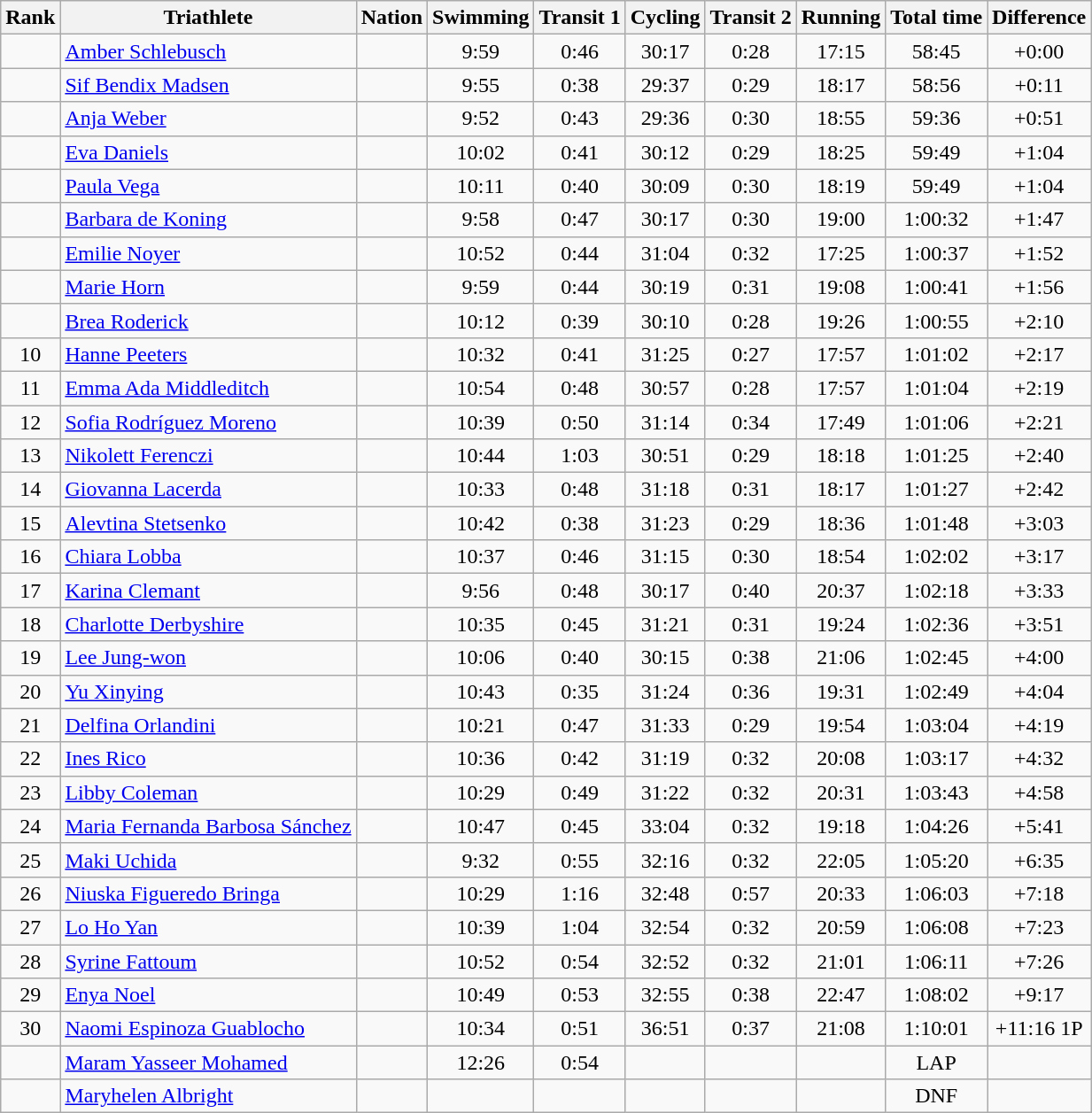<table class="wikitable sortable" style="text-align:center">
<tr>
<th>Rank</th>
<th>Triathlete</th>
<th>Nation</th>
<th>Swimming</th>
<th>Transit 1</th>
<th>Cycling</th>
<th>Transit 2</th>
<th>Running</th>
<th>Total time</th>
<th>Difference</th>
</tr>
<tr>
<td></td>
<td align=left><a href='#'>Amber Schlebusch</a></td>
<td align=left></td>
<td>9:59</td>
<td>0:46</td>
<td>30:17</td>
<td>0:28</td>
<td>17:15</td>
<td>58:45</td>
<td>+0:00</td>
</tr>
<tr>
<td></td>
<td align=left><a href='#'>Sif Bendix Madsen</a></td>
<td align=left></td>
<td>9:55</td>
<td>0:38</td>
<td>29:37</td>
<td>0:29</td>
<td>18:17</td>
<td>58:56</td>
<td>+0:11</td>
</tr>
<tr>
<td></td>
<td align=left><a href='#'>Anja Weber</a></td>
<td align=left></td>
<td>9:52</td>
<td>0:43</td>
<td>29:36</td>
<td>0:30</td>
<td>18:55</td>
<td>59:36</td>
<td>+0:51</td>
</tr>
<tr>
<td></td>
<td align=left><a href='#'>Eva Daniels</a></td>
<td align=left></td>
<td>10:02</td>
<td>0:41</td>
<td>30:12</td>
<td>0:29</td>
<td>18:25</td>
<td>59:49</td>
<td>+1:04</td>
</tr>
<tr>
<td></td>
<td align=left><a href='#'>Paula Vega</a></td>
<td align=left></td>
<td>10:11</td>
<td>0:40</td>
<td>30:09</td>
<td>0:30</td>
<td>18:19</td>
<td>59:49</td>
<td>+1:04</td>
</tr>
<tr>
<td></td>
<td align=left><a href='#'>Barbara de Koning</a></td>
<td align=left></td>
<td>9:58</td>
<td>0:47</td>
<td>30:17</td>
<td>0:30</td>
<td>19:00</td>
<td>1:00:32</td>
<td>+1:47</td>
</tr>
<tr>
<td></td>
<td align=left><a href='#'>Emilie Noyer</a></td>
<td align=left></td>
<td>10:52</td>
<td>0:44</td>
<td>31:04</td>
<td>0:32</td>
<td>17:25</td>
<td>1:00:37</td>
<td>+1:52</td>
</tr>
<tr>
<td></td>
<td align=left><a href='#'>Marie Horn</a></td>
<td align=left></td>
<td>9:59</td>
<td>0:44</td>
<td>30:19</td>
<td>0:31</td>
<td>19:08</td>
<td>1:00:41</td>
<td>+1:56</td>
</tr>
<tr>
<td></td>
<td align=left><a href='#'>Brea Roderick</a></td>
<td align=left></td>
<td>10:12</td>
<td>0:39</td>
<td>30:10</td>
<td>0:28</td>
<td>19:26</td>
<td>1:00:55</td>
<td>+2:10</td>
</tr>
<tr>
<td>10</td>
<td align=left><a href='#'>Hanne Peeters</a></td>
<td align=left></td>
<td>10:32</td>
<td>0:41</td>
<td>31:25</td>
<td>0:27</td>
<td>17:57</td>
<td>1:01:02</td>
<td>+2:17</td>
</tr>
<tr>
<td>11</td>
<td align=left><a href='#'>Emma Ada Middleditch</a></td>
<td align=left></td>
<td>10:54</td>
<td>0:48</td>
<td>30:57</td>
<td>0:28</td>
<td>17:57</td>
<td>1:01:04</td>
<td>+2:19</td>
</tr>
<tr>
<td>12</td>
<td align=left><a href='#'>Sofia Rodríguez Moreno</a></td>
<td align=left></td>
<td>10:39</td>
<td>0:50</td>
<td>31:14</td>
<td>0:34</td>
<td>17:49</td>
<td>1:01:06</td>
<td>+2:21</td>
</tr>
<tr>
<td>13</td>
<td align=left><a href='#'>Nikolett Ferenczi</a></td>
<td align=left></td>
<td>10:44</td>
<td>1:03</td>
<td>30:51</td>
<td>0:29</td>
<td>18:18</td>
<td>1:01:25</td>
<td>+2:40</td>
</tr>
<tr>
<td>14</td>
<td align=left><a href='#'>Giovanna Lacerda</a></td>
<td align=left></td>
<td>10:33</td>
<td>0:48</td>
<td>31:18</td>
<td>0:31</td>
<td>18:17</td>
<td>1:01:27</td>
<td>+2:42</td>
</tr>
<tr>
<td>15</td>
<td align=left><a href='#'>Alevtina Stetsenko</a></td>
<td align=left></td>
<td>10:42</td>
<td>0:38</td>
<td>31:23</td>
<td>0:29</td>
<td>18:36</td>
<td>1:01:48</td>
<td>+3:03</td>
</tr>
<tr>
<td>16</td>
<td align=left><a href='#'>Chiara Lobba</a></td>
<td align=left></td>
<td>10:37</td>
<td>0:46</td>
<td>31:15</td>
<td>0:30</td>
<td>18:54</td>
<td>1:02:02</td>
<td>+3:17</td>
</tr>
<tr>
<td>17</td>
<td align=left><a href='#'>Karina Clemant</a></td>
<td align=left></td>
<td>9:56</td>
<td>0:48</td>
<td>30:17</td>
<td>0:40</td>
<td>20:37</td>
<td>1:02:18</td>
<td>+3:33</td>
</tr>
<tr>
<td>18</td>
<td align=left><a href='#'>Charlotte Derbyshire</a></td>
<td align=left></td>
<td>10:35</td>
<td>0:45</td>
<td>31:21</td>
<td>0:31</td>
<td>19:24</td>
<td>1:02:36</td>
<td>+3:51</td>
</tr>
<tr>
<td>19</td>
<td align=left><a href='#'>Lee Jung-won</a></td>
<td align=left></td>
<td>10:06</td>
<td>0:40</td>
<td>30:15</td>
<td>0:38</td>
<td>21:06</td>
<td>1:02:45</td>
<td>+4:00</td>
</tr>
<tr>
<td>20</td>
<td align=left><a href='#'>Yu Xinying</a></td>
<td align=left></td>
<td>10:43</td>
<td>0:35</td>
<td>31:24</td>
<td>0:36</td>
<td>19:31</td>
<td>1:02:49</td>
<td>+4:04</td>
</tr>
<tr>
<td>21</td>
<td align=left><a href='#'>Delfina Orlandini</a></td>
<td align=left></td>
<td>10:21</td>
<td>0:47</td>
<td>31:33</td>
<td>0:29</td>
<td>19:54</td>
<td>1:03:04</td>
<td>+4:19</td>
</tr>
<tr>
<td>22</td>
<td align=left><a href='#'>Ines Rico</a></td>
<td align=left></td>
<td>10:36</td>
<td>0:42</td>
<td>31:19</td>
<td>0:32</td>
<td>20:08</td>
<td>1:03:17</td>
<td>+4:32</td>
</tr>
<tr>
<td>23</td>
<td align=left><a href='#'>Libby Coleman</a></td>
<td align=left></td>
<td>10:29</td>
<td>0:49</td>
<td>31:22</td>
<td>0:32</td>
<td>20:31</td>
<td>1:03:43</td>
<td>+4:58</td>
</tr>
<tr>
<td>24</td>
<td align=left><a href='#'>Maria Fernanda Barbosa Sánchez</a></td>
<td align=left></td>
<td>10:47</td>
<td>0:45</td>
<td>33:04</td>
<td>0:32</td>
<td>19:18</td>
<td>1:04:26</td>
<td>+5:41</td>
</tr>
<tr>
<td>25</td>
<td align=left><a href='#'>Maki Uchida</a></td>
<td align=left></td>
<td>9:32</td>
<td>0:55</td>
<td>32:16</td>
<td>0:32</td>
<td>22:05</td>
<td>1:05:20</td>
<td>+6:35</td>
</tr>
<tr>
<td>26</td>
<td align=left><a href='#'>Niuska Figueredo Bringa</a></td>
<td align=left></td>
<td>10:29</td>
<td>1:16</td>
<td>32:48</td>
<td>0:57</td>
<td>20:33</td>
<td>1:06:03</td>
<td>+7:18</td>
</tr>
<tr>
<td>27</td>
<td align=left><a href='#'>Lo Ho Yan</a></td>
<td align=left></td>
<td>10:39</td>
<td>1:04</td>
<td>32:54</td>
<td>0:32</td>
<td>20:59</td>
<td>1:06:08</td>
<td>+7:23</td>
</tr>
<tr>
<td>28</td>
<td align=left><a href='#'>Syrine Fattoum</a></td>
<td align=left></td>
<td>10:52</td>
<td>0:54</td>
<td>32:52</td>
<td>0:32</td>
<td>21:01</td>
<td>1:06:11</td>
<td>+7:26</td>
</tr>
<tr>
<td>29</td>
<td align=left><a href='#'>Enya Noel</a></td>
<td align=left></td>
<td>10:49</td>
<td>0:53</td>
<td>32:55</td>
<td>0:38</td>
<td>22:47</td>
<td>1:08:02</td>
<td>+9:17</td>
</tr>
<tr>
<td>30</td>
<td align=left><a href='#'>Naomi Espinoza Guablocho</a></td>
<td align=left></td>
<td>10:34</td>
<td>0:51</td>
<td>36:51</td>
<td>0:37</td>
<td>21:08</td>
<td>1:10:01</td>
<td>+11:16 1P</td>
</tr>
<tr>
<td></td>
<td align=left><a href='#'>Maram Yasseer Mohamed</a></td>
<td align=left></td>
<td>12:26</td>
<td>0:54</td>
<td></td>
<td></td>
<td></td>
<td>LAP</td>
<td></td>
</tr>
<tr>
<td></td>
<td align=left><a href='#'>Maryhelen Albright</a></td>
<td align=left></td>
<td></td>
<td></td>
<td></td>
<td></td>
<td></td>
<td>DNF</td>
<td></td>
</tr>
</table>
